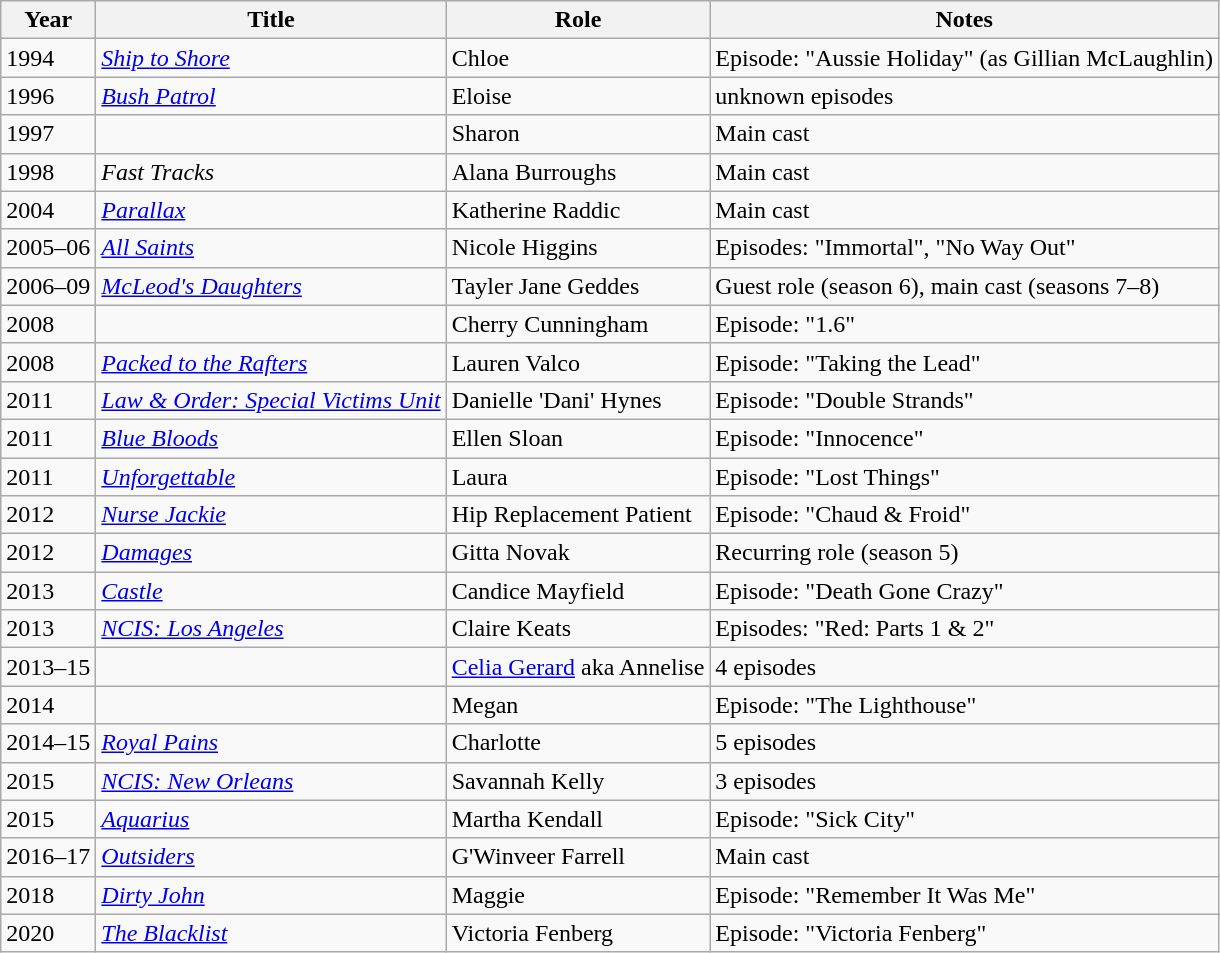<table class="wikitable sortable">
<tr>
<th>Year</th>
<th>Title</th>
<th>Role</th>
<th>Notes</th>
</tr>
<tr>
<td>1994</td>
<td><em><a href='#'>Ship to Shore</a></em></td>
<td>Chloe</td>
<td>Episode: "Aussie Holiday" (as Gillian McLaughlin)</td>
</tr>
<tr>
<td>1996</td>
<td><em><a href='#'>Bush Patrol</a></em></td>
<td>Eloise</td>
<td>unknown episodes</td>
</tr>
<tr>
<td>1997</td>
<td><em></em></td>
<td>Sharon</td>
<td>Main cast</td>
</tr>
<tr>
<td>1998</td>
<td><em>Fast Tracks</em></td>
<td>Alana Burroughs</td>
<td>Main cast</td>
</tr>
<tr>
<td>2004</td>
<td><em><a href='#'>Parallax</a></em></td>
<td>Katherine Raddic</td>
<td>Main cast</td>
</tr>
<tr>
<td>2005–06</td>
<td><em><a href='#'>All Saints</a></em></td>
<td>Nicole Higgins</td>
<td>Episodes: "Immortal", "No Way Out"</td>
</tr>
<tr>
<td>2006–09</td>
<td><em><a href='#'>McLeod's Daughters</a></em></td>
<td>Tayler Jane Geddes</td>
<td>Guest role (season 6), main cast (seasons 7–8)</td>
</tr>
<tr>
<td>2008</td>
<td><em></em></td>
<td>Cherry Cunningham</td>
<td>Episode: "1.6"</td>
</tr>
<tr>
<td>2008</td>
<td><em><a href='#'>Packed to the Rafters</a></em></td>
<td>Lauren Valco</td>
<td>Episode: "Taking the Lead"</td>
</tr>
<tr>
<td>2011</td>
<td><em><a href='#'>Law & Order: Special Victims Unit</a></em></td>
<td>Danielle 'Dani' Hynes</td>
<td>Episode: "Double Strands"</td>
</tr>
<tr>
<td>2011</td>
<td><em><a href='#'>Blue Bloods</a></em></td>
<td>Ellen Sloan</td>
<td>Episode: "Innocence"</td>
</tr>
<tr>
<td>2011</td>
<td><em><a href='#'>Unforgettable</a></em></td>
<td>Laura</td>
<td>Episode: "Lost Things"</td>
</tr>
<tr>
<td>2012</td>
<td><em><a href='#'>Nurse Jackie</a></em></td>
<td>Hip Replacement Patient</td>
<td>Episode: "Chaud & Froid"</td>
</tr>
<tr>
<td>2012</td>
<td><em><a href='#'>Damages</a></em></td>
<td>Gitta Novak</td>
<td>Recurring role (season 5)</td>
</tr>
<tr>
<td>2013</td>
<td><em><a href='#'>Castle</a></em></td>
<td>Candice Mayfield</td>
<td>Episode: "Death Gone Crazy"</td>
</tr>
<tr>
<td>2013</td>
<td><em><a href='#'>NCIS: Los Angeles</a></em></td>
<td>Claire Keats</td>
<td>Episodes: "Red: Parts 1 & 2"</td>
</tr>
<tr>
<td>2013–15</td>
<td><em></em></td>
<td><a href='#'>Celia Gerard</a> aka Annelise</td>
<td>4 episodes</td>
</tr>
<tr>
<td>2014</td>
<td><em></em></td>
<td>Megan</td>
<td>Episode: "The Lighthouse"</td>
</tr>
<tr>
<td>2014–15</td>
<td><em><a href='#'>Royal Pains</a></em></td>
<td>Charlotte</td>
<td>5 episodes</td>
</tr>
<tr>
<td>2015</td>
<td><em><a href='#'>NCIS: New Orleans</a></em></td>
<td>Savannah Kelly</td>
<td>3 episodes</td>
</tr>
<tr>
<td>2015</td>
<td><em><a href='#'>Aquarius</a></em></td>
<td>Martha Kendall</td>
<td>Episode: "Sick City"</td>
</tr>
<tr>
<td>2016–17</td>
<td><em><a href='#'>Outsiders</a></em></td>
<td>G'Winveer Farrell</td>
<td>Main cast</td>
</tr>
<tr>
<td>2018</td>
<td><em><a href='#'>Dirty John</a></em></td>
<td>Maggie</td>
<td>Episode: "Remember It Was Me"</td>
</tr>
<tr>
<td>2020</td>
<td><em><a href='#'>The Blacklist</a></em></td>
<td>Victoria Fenberg</td>
<td>Episode: "Victoria Fenberg"</td>
</tr>
</table>
